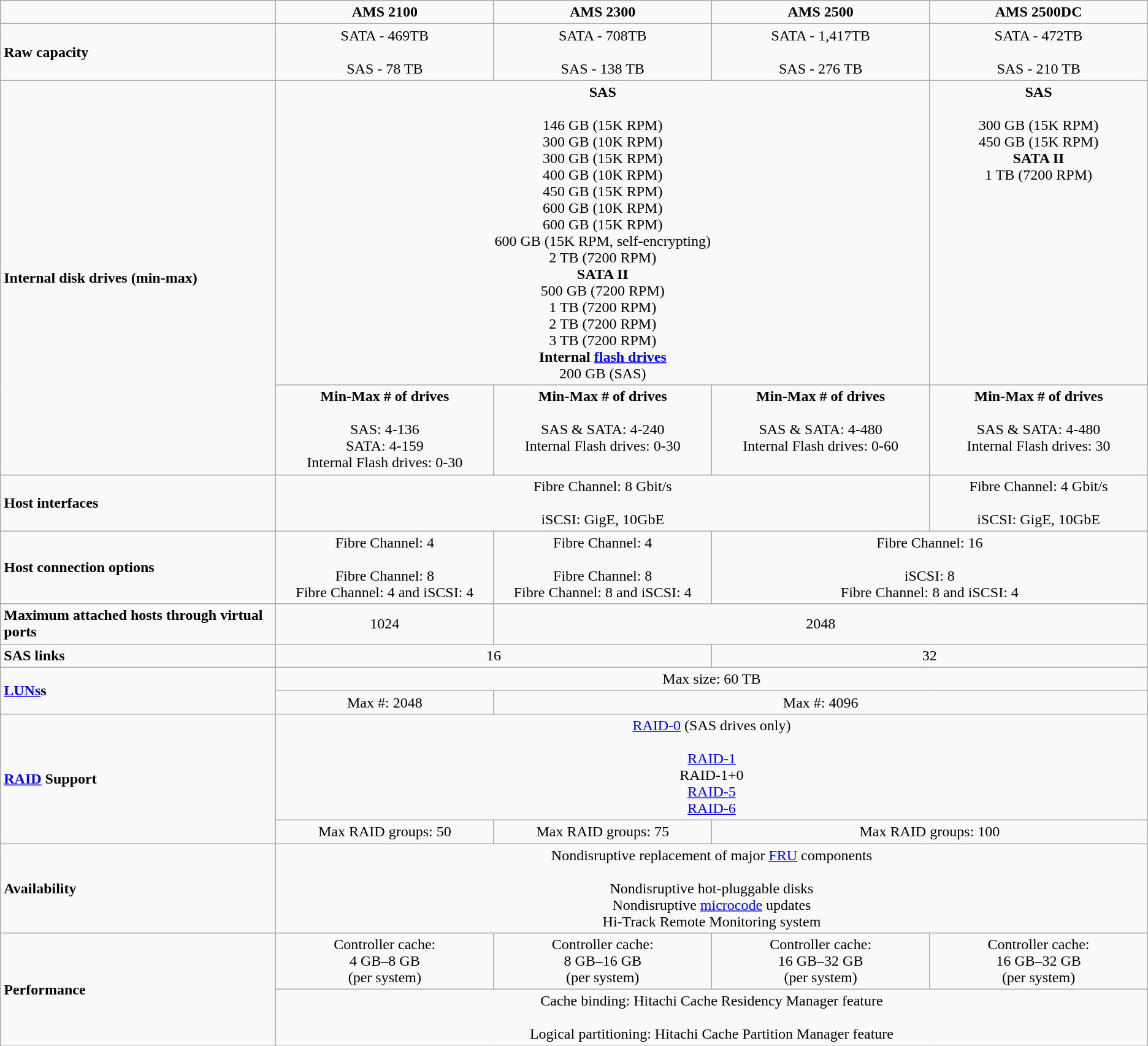<table class="wikitable">
<tr>
<td width="24%"></td>
<td align="center" width="19%"><strong>AMS 2100</strong></td>
<td align="center" width="19%"><strong>AMS 2300</strong></td>
<td align="center" width="19%"><strong>AMS 2500</strong></td>
<td align="center" width="19%"><strong>AMS 2500DC</strong></td>
</tr>
<tr>
<td><strong>Raw capacity</strong></td>
<td valign="top" align="center">SATA - 469TB<br><br>SAS - 78 TB</td>
<td valign="top" align="center">SATA - 708TB<br><br>SAS - 138 TB</td>
<td valign="top" align="center">SATA - 1,417TB<br><br>SAS - 276 TB</td>
<td valign="top" align="center">SATA - 472TB<br><br>SAS - 210 TB</td>
</tr>
<tr>
<td rowspan=2><strong>Internal disk drives (min-max)</strong></td>
<td valign="top" align="center" colspan=3><strong>SAS</strong><br><br>146 GB (15K RPM)<br>
300 GB (10K RPM)<br>
300 GB (15K RPM)<br>
400 GB (10K RPM)<br>
450 GB (15K RPM)<br>
600 GB (10K RPM)<br>
600 GB (15K RPM)<br>
600 GB (15K RPM, self-encrypting)<br>
2 TB (7200 RPM)<br>
<strong>SATA II</strong><br>
500 GB (7200 RPM)<br>
1 TB (7200 RPM)<br>
2 TB (7200 RPM)<br>
3 TB (7200 RPM)<br>
<strong>Internal <a href='#'>flash drives</a></strong><br>
200 GB (SAS)</td>
<td valign="top" align="center"><strong>SAS</strong><br><br>300 GB (15K RPM)<br>
450 GB (15K RPM)<br>
<strong>SATA II</strong><br>
1 TB (7200 RPM)<br></td>
</tr>
<tr>
<td valign="top" align="center"><strong>Min-Max # of drives</strong><br><br>SAS: 4-136<br>
SATA: 4-159<br>
Internal Flash drives: 0-30</td>
<td valign="top" align="center"><strong>Min-Max # of drives</strong><br><br>SAS & SATA: 4-240<br>
Internal Flash drives: 0-30</td>
<td valign="top" align="center"><strong>Min-Max # of drives</strong><br><br>SAS & SATA: 4-480<br>
Internal Flash drives: 0-60</td>
<td valign="top" align="center"><strong>Min-Max # of drives</strong><br><br>SAS & SATA: 4-480<br>
Internal Flash drives: 30</td>
</tr>
<tr>
<td><strong>Host interfaces</strong></td>
<td align="center" colspan=3>Fibre Channel: 8 Gbit/s<br><br>iSCSI: GigE, 10GbE</td>
<td align="center">Fibre Channel: 4 Gbit/s<br><br>iSCSI: GigE, 10GbE</td>
</tr>
<tr>
<td><strong>Host connection options</strong></td>
<td align="center">Fibre Channel: 4<br><br>Fibre Channel: 8<br>
Fibre Channel: 4 and iSCSI: 4</td>
<td align="center">Fibre Channel: 4<br><br>Fibre Channel: 8<br>
Fibre Channel: 8 and iSCSI: 4</td>
<td align="center" colspan=2>Fibre Channel: 16<br><br>iSCSI: 8<br>
Fibre Channel: 8 and iSCSI: 4</td>
</tr>
<tr>
<td><strong>Maximum attached hosts through virtual ports</strong></td>
<td align="center">1024</td>
<td align="center" colspan=3>2048</td>
</tr>
<tr>
<td><strong>SAS links</strong></td>
<td align="center" colspan=2>16</td>
<td align="center" colspan=2>32</td>
</tr>
<tr>
<td rowspan=2><strong><a href='#'>LUNs</a>s</strong></td>
<td colspan=4 align="center">Max size: 60 TB</td>
</tr>
<tr>
<td align="center">Max #: 2048</td>
<td align="center" colspan=3>Max #: 4096</td>
</tr>
<tr>
<td rowspan=2><strong><a href='#'>RAID</a> Support</strong></td>
<td align="center" colspan=4><a href='#'>RAID-0</a> (SAS drives only)<br><br><a href='#'>RAID-1</a><br>
RAID-1+0<br>
<a href='#'>RAID-5</a><br>
<a href='#'>RAID-6</a><br></td>
</tr>
<tr>
<td align="center">Max RAID groups: 50</td>
<td align="center">Max RAID groups: 75</td>
<td align="center" colspan=2>Max RAID groups: 100</td>
</tr>
<tr>
<td><strong>Availability</strong></td>
<td align="center" colspan=4>Nondisruptive replacement of major <a href='#'>FRU</a> components<br><br>Nondisruptive hot-pluggable disks<br>
Nondisruptive <a href='#'>microcode</a> updates<br>
Hi-Track Remote Monitoring system</td>
</tr>
<tr>
<td rowspan=2><strong>Performance</strong></td>
<td align="center">Controller cache:<br>4 GB–8 GB<br>(per system)</td>
<td align="center">Controller cache:<br>8 GB–16 GB<br>(per system)</td>
<td align="center">Controller cache:<br>16 GB–32 GB<br>(per system)</td>
<td align="center">Controller cache:<br>16 GB–32 GB<br>(per system)</td>
</tr>
<tr>
<td align="center" colspan=4>Cache binding: Hitachi Cache Residency Manager feature<br><br>Logical partitioning: Hitachi Cache Partition Manager feature</td>
</tr>
</table>
